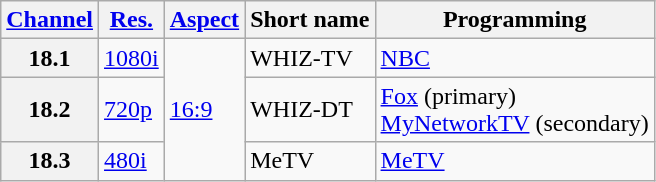<table class="wikitable">
<tr>
<th scope = "col"><a href='#'>Channel</a></th>
<th scope = "col"><a href='#'>Res.</a></th>
<th scope = "col"><a href='#'>Aspect</a></th>
<th scope = "col">Short name</th>
<th scope = "col">Programming</th>
</tr>
<tr>
<th scope = "row">18.1</th>
<td><a href='#'>1080i</a></td>
<td rowspan=3><a href='#'>16:9</a></td>
<td>WHIZ-TV</td>
<td><a href='#'>NBC</a></td>
</tr>
<tr>
<th scope = "row">18.2</th>
<td><a href='#'>720p</a></td>
<td>WHIZ-DT</td>
<td><a href='#'>Fox</a> (primary)<br><a href='#'>MyNetworkTV</a> (secondary)</td>
</tr>
<tr>
<th scope = "row">18.3</th>
<td><a href='#'>480i</a></td>
<td>MeTV</td>
<td><a href='#'>MeTV</a></td>
</tr>
</table>
